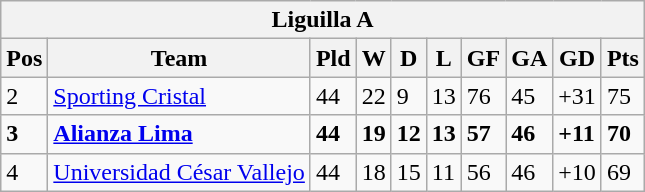<table class="wikitable">
<tr>
<th colspan="10">Liguilla A</th>
</tr>
<tr>
<th><abbr>Pos</abbr></th>
<th>Team</th>
<th><abbr>Pld</abbr></th>
<th><abbr>W</abbr></th>
<th><abbr>D</abbr></th>
<th><abbr>L</abbr></th>
<th><abbr>GF</abbr></th>
<th><abbr>GA</abbr></th>
<th><abbr>GD</abbr></th>
<th><abbr>Pts</abbr></th>
</tr>
<tr>
<td>2</td>
<td><a href='#'>Sporting Cristal</a></td>
<td>44</td>
<td>22</td>
<td>9</td>
<td>13</td>
<td>76</td>
<td>45</td>
<td>+31</td>
<td>75</td>
</tr>
<tr>
<td><strong>3</strong></td>
<td><strong><a href='#'>Alianza Lima</a></strong></td>
<td><strong>44</strong></td>
<td><strong>19</strong></td>
<td><strong>12</strong></td>
<td><strong>13</strong></td>
<td><strong>57</strong></td>
<td><strong>46</strong></td>
<td><strong>+11</strong></td>
<td><strong>70</strong></td>
</tr>
<tr>
<td>4</td>
<td><a href='#'>Universidad César Vallejo</a></td>
<td>44</td>
<td>18</td>
<td>15</td>
<td>11</td>
<td>56</td>
<td>46</td>
<td>+10</td>
<td>69</td>
</tr>
</table>
